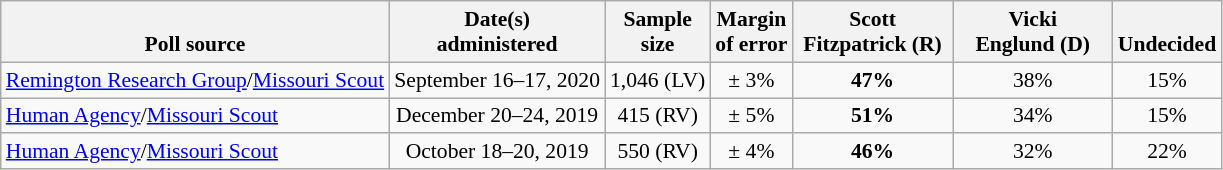<table class="wikitable" style="font-size:90%;text-align:center;">
<tr valign=bottom>
<th>Poll source</th>
<th>Date(s)<br>administered</th>
<th>Sample<br>size</th>
<th>Margin<br>of error</th>
<th style="width:100px;">Scott<br>Fitzpatrick (R)</th>
<th style="width:100px;">Vicki<br>Englund (D)</th>
<th>Undecided</th>
</tr>
<tr>
<td style="text-align:left;"><a href='#'>Remington Research Group</a>/<a href='#'>Missouri Scout</a></td>
<td>September 16–17, 2020</td>
<td>1,046 (LV)</td>
<td>± 3%</td>
<td><strong>47%</strong></td>
<td>38%</td>
<td>15%</td>
</tr>
<tr>
<td style="text-align:left;"><a href='#'>Human Agency</a>/<a href='#'>Missouri Scout</a></td>
<td>December 20–24, 2019</td>
<td>415 (RV)</td>
<td>± 5%</td>
<td><strong>51%</strong></td>
<td>34%</td>
<td>15%</td>
</tr>
<tr>
<td style="text-align:left;"><a href='#'>Human Agency</a>/<a href='#'>Missouri Scout</a></td>
<td>October 18–20, 2019</td>
<td>550 (RV)</td>
<td>± 4%</td>
<td><strong>46%</strong></td>
<td>32%</td>
<td>22%</td>
</tr>
</table>
